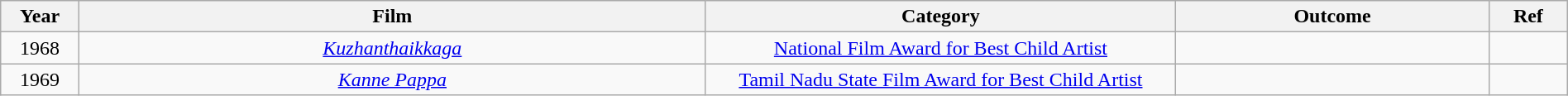<table class="wikitable" style="width:100%;">
<tr>
<th width=5%>Year</th>
<th style="width:40%;">Film</th>
<th style="width:30%;">Category</th>
<th style="width:20%;">Outcome</th>
<th style="width:5%;">Ref</th>
</tr>
<tr>
<td style="text-align:center;">1968</td>
<td style="text-align:center;"><em><a href='#'>Kuzhanthaikkaga</a></em></td>
<td style="text-align:center;"><a href='#'>National Film Award for Best Child Artist</a></td>
<td></td>
<td></td>
</tr>
<tr>
<td style="text-align:center;">1969</td>
<td style="text-align:center;"><em><a href='#'>Kanne Pappa</a></em></td>
<td style="text-align:center;"><a href='#'>Tamil Nadu State Film Award for Best Child Artist</a></td>
<td></td>
<td></td>
</tr>
</table>
